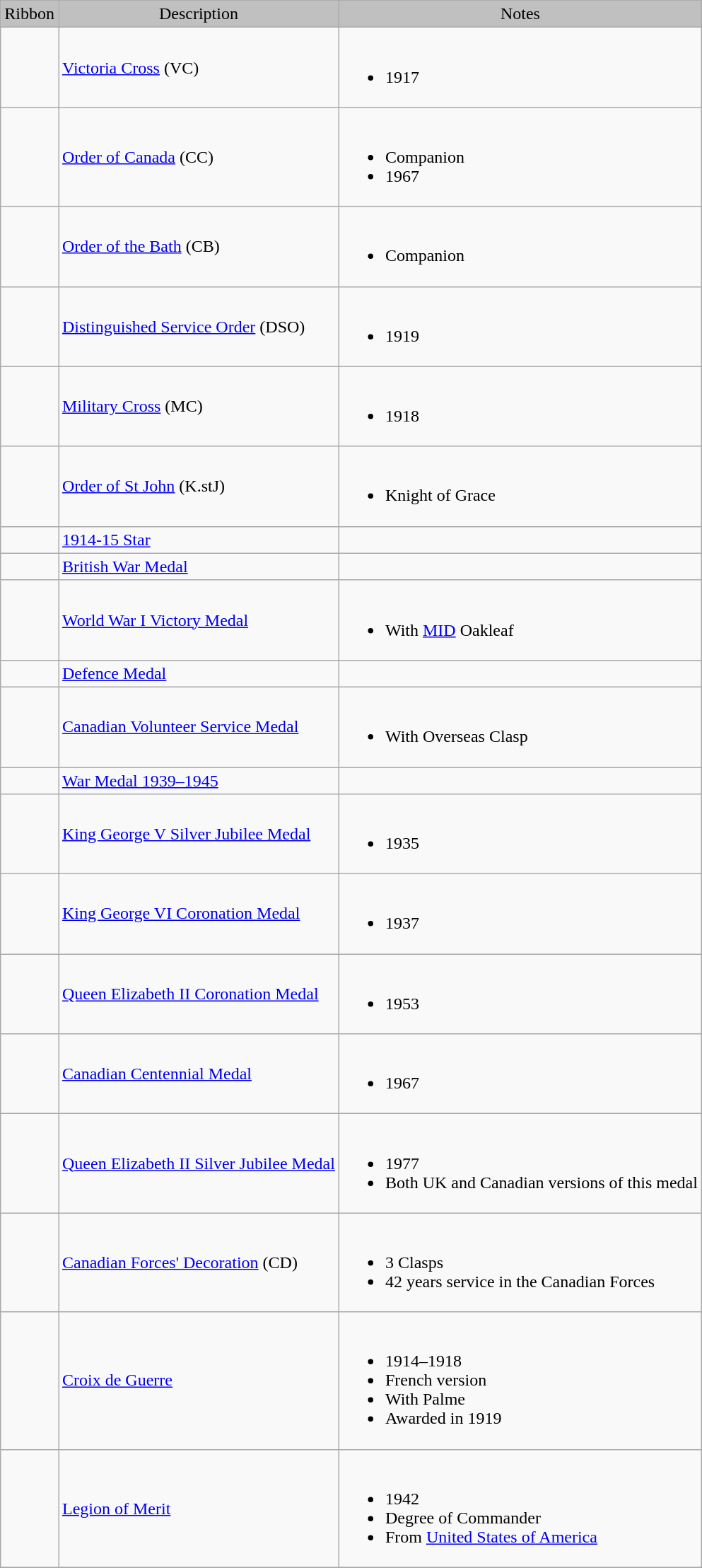<table class="wikitable">
<tr style="background:silver;" align="center">
<td>Ribbon</td>
<td>Description</td>
<td>Notes</td>
</tr>
<tr>
<td></td>
<td><a href='#'>Victoria Cross</a> (VC)</td>
<td><br><ul><li>1917</li></ul></td>
</tr>
<tr>
<td></td>
<td><a href='#'>Order of Canada</a> (CC)</td>
<td><br><ul><li>Companion</li><li>1967</li></ul></td>
</tr>
<tr>
<td></td>
<td><a href='#'>Order of the Bath</a> (CB)</td>
<td><br><ul><li>Companion</li></ul></td>
</tr>
<tr>
<td></td>
<td><a href='#'>Distinguished Service Order</a> (DSO)</td>
<td><br><ul><li>1919</li></ul></td>
</tr>
<tr>
<td></td>
<td><a href='#'>Military Cross</a> (MC)</td>
<td><br><ul><li>1918</li></ul></td>
</tr>
<tr>
<td></td>
<td><a href='#'>Order of St John</a> (K.stJ)</td>
<td><br><ul><li>Knight of Grace</li></ul></td>
</tr>
<tr>
<td></td>
<td><a href='#'>1914-15 Star</a></td>
<td></td>
</tr>
<tr>
<td></td>
<td><a href='#'>British War Medal</a></td>
<td></td>
</tr>
<tr>
<td></td>
<td><a href='#'>World War I Victory Medal</a></td>
<td><br><ul><li>With <a href='#'>MID</a> Oakleaf</li></ul></td>
</tr>
<tr>
<td></td>
<td><a href='#'>Defence Medal</a></td>
<td></td>
</tr>
<tr>
<td></td>
<td><a href='#'>Canadian Volunteer Service Medal</a></td>
<td><br><ul><li>With Overseas Clasp</li></ul></td>
</tr>
<tr>
<td></td>
<td><a href='#'>War Medal 1939–1945</a></td>
<td></td>
</tr>
<tr>
<td></td>
<td><a href='#'>King George V Silver Jubilee Medal</a></td>
<td><br><ul><li>1935</li></ul></td>
</tr>
<tr>
<td></td>
<td><a href='#'>King George VI Coronation Medal</a></td>
<td><br><ul><li>1937</li></ul></td>
</tr>
<tr>
<td></td>
<td><a href='#'>Queen Elizabeth II Coronation Medal</a></td>
<td><br><ul><li>1953</li></ul></td>
</tr>
<tr>
<td></td>
<td><a href='#'>Canadian Centennial Medal</a></td>
<td><br><ul><li>1967</li></ul></td>
</tr>
<tr>
<td></td>
<td><a href='#'>Queen Elizabeth II Silver Jubilee Medal</a></td>
<td><br><ul><li>1977</li><li>Both UK and Canadian versions of this medal</li></ul></td>
</tr>
<tr>
<td></td>
<td><a href='#'>Canadian Forces' Decoration</a> (CD)</td>
<td><br><ul><li>3 Clasps</li><li>42 years service in the Canadian Forces</li></ul></td>
</tr>
<tr>
<td></td>
<td><a href='#'>Croix de Guerre</a></td>
<td><br><ul><li>1914–1918</li><li>French version</li><li>With Palme</li><li>Awarded in 1919</li></ul></td>
</tr>
<tr>
<td></td>
<td><a href='#'>Legion of Merit</a></td>
<td><br><ul><li>1942</li><li>Degree of Commander</li><li>From <a href='#'>United States of America</a></li></ul></td>
</tr>
<tr>
</tr>
</table>
